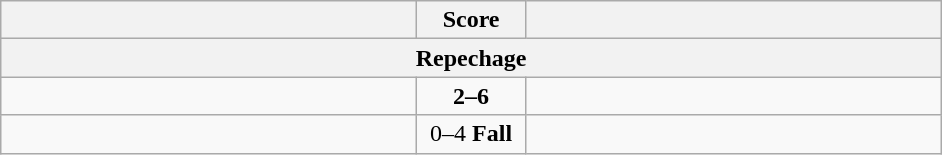<table class="wikitable" style="text-align: left;">
<tr>
<th align="right" width="270"></th>
<th width="65">Score</th>
<th align="left" width="270"></th>
</tr>
<tr>
<th colspan="3">Repechage</th>
</tr>
<tr>
<td></td>
<td align=center><strong>2–6</strong></td>
<td><strong></strong></td>
</tr>
<tr>
<td></td>
<td align=center>0–4 <strong>Fall</strong></td>
<td><strong></strong></td>
</tr>
</table>
